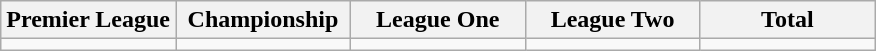<table class="wikitable">
<tr>
<th width="20%">Premier League</th>
<th width="20%">Championship</th>
<th width="20%">League One</th>
<th width="20%">League Two</th>
<th width="20%">Total</th>
</tr>
<tr>
<td></td>
<td></td>
<td></td>
<td></td>
<td></td>
</tr>
</table>
